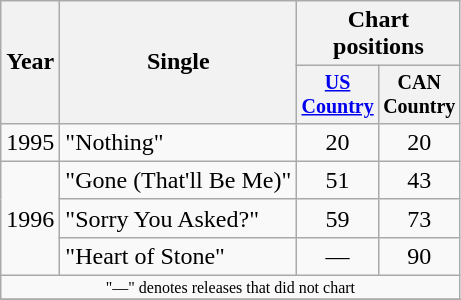<table class="wikitable" style="text-align:center;">
<tr>
<th rowspan="2">Year</th>
<th rowspan="2">Single</th>
<th colspan="2">Chart positions</th>
</tr>
<tr style="font-size:smaller;">
<th width="45"><a href='#'>US Country</a></th>
<th width="45">CAN Country</th>
</tr>
<tr>
<td>1995</td>
<td align="left">"Nothing"</td>
<td>20</td>
<td>20</td>
</tr>
<tr>
<td rowspan="3">1996</td>
<td align="left">"Gone (That'll Be Me)"</td>
<td>51</td>
<td>43</td>
</tr>
<tr>
<td align="left">"Sorry You Asked?"</td>
<td>59</td>
<td>73</td>
</tr>
<tr>
<td align="left">"Heart of Stone"</td>
<td>—</td>
<td>90</td>
</tr>
<tr>
<td colspan="10" style="font-size:8pt">"—" denotes releases that did not chart</td>
</tr>
<tr>
</tr>
</table>
